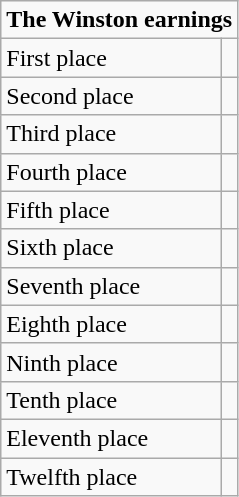<table class="wikitable">
<tr>
<td colspan="2"><strong>The Winston earnings</strong></td>
</tr>
<tr>
<td>First place</td>
<td></td>
</tr>
<tr>
<td>Second place</td>
<td></td>
</tr>
<tr>
<td>Third place</td>
<td></td>
</tr>
<tr>
<td>Fourth place</td>
<td></td>
</tr>
<tr>
<td>Fifth place</td>
<td></td>
</tr>
<tr>
<td>Sixth place</td>
<td></td>
</tr>
<tr>
<td>Seventh place</td>
<td></td>
</tr>
<tr>
<td>Eighth place</td>
<td></td>
</tr>
<tr>
<td>Ninth place</td>
<td></td>
</tr>
<tr>
<td>Tenth place</td>
<td></td>
</tr>
<tr>
<td>Eleventh place</td>
<td></td>
</tr>
<tr>
<td>Twelfth place</td>
<td></td>
</tr>
</table>
